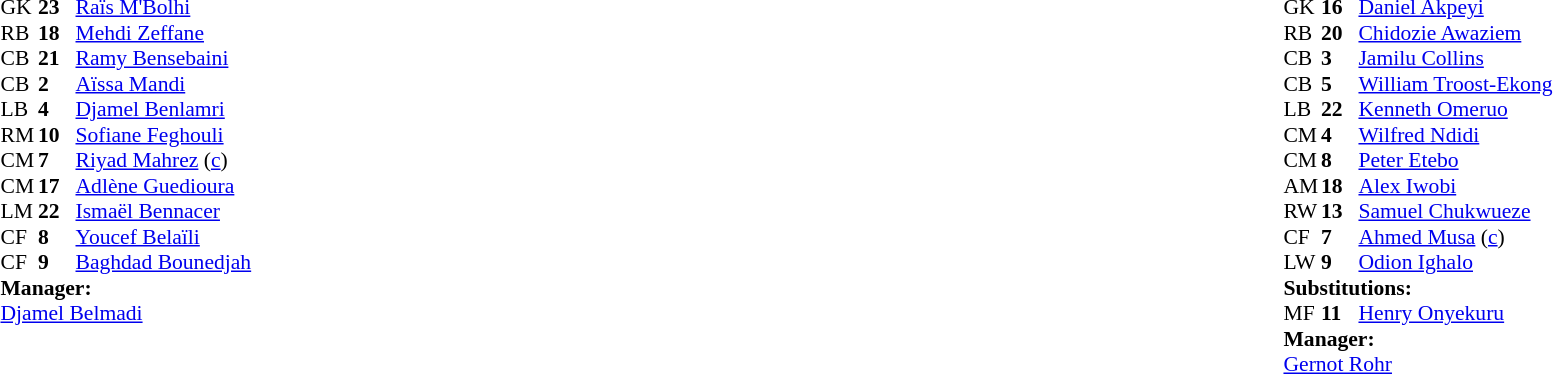<table width="100%">
<tr>
<td valign="top" width="40%"><br><table style="font-size:90%" cellspacing="0" cellpadding="0">
<tr>
<th width=25></th>
<th width=25></th>
</tr>
<tr>
<td>GK</td>
<td><strong>23</strong></td>
<td><a href='#'>Raïs M'Bolhi</a></td>
</tr>
<tr>
<td>RB</td>
<td><strong>18</strong></td>
<td><a href='#'>Mehdi Zeffane</a></td>
</tr>
<tr>
<td>CB</td>
<td><strong>21</strong></td>
<td><a href='#'>Ramy Bensebaini</a></td>
</tr>
<tr>
<td>CB</td>
<td><strong>2</strong></td>
<td><a href='#'>Aïssa Mandi</a></td>
<td></td>
</tr>
<tr>
<td>LB</td>
<td><strong>4</strong></td>
<td><a href='#'>Djamel Benlamri</a></td>
</tr>
<tr>
<td>RM</td>
<td><strong>10</strong></td>
<td><a href='#'>Sofiane Feghouli</a></td>
<td></td>
</tr>
<tr>
<td>CM</td>
<td><strong>7</strong></td>
<td><a href='#'>Riyad Mahrez</a> (<a href='#'>c</a>)</td>
</tr>
<tr>
<td>CM</td>
<td><strong>17</strong></td>
<td><a href='#'>Adlène Guedioura</a></td>
</tr>
<tr>
<td>LM</td>
<td><strong>22</strong></td>
<td><a href='#'>Ismaël Bennacer</a></td>
</tr>
<tr>
<td>CF</td>
<td><strong>8</strong></td>
<td><a href='#'>Youcef Belaïli</a></td>
</tr>
<tr>
<td>CF</td>
<td><strong>9</strong></td>
<td><a href='#'>Baghdad Bounedjah</a></td>
<td></td>
</tr>
<tr>
<td colspan=3><strong>Manager:</strong></td>
</tr>
<tr>
<td colspan=3> <a href='#'>Djamel Belmadi</a></td>
</tr>
</table>
</td>
<td valign="top"></td>
<td valign="top" width="50%"><br><table style="font-size:90%; margin:auto" cellspacing="0" cellpadding="0">
<tr>
<th width=25></th>
<th width=25></th>
</tr>
<tr>
<td>GK</td>
<td><strong>16</strong></td>
<td><a href='#'>Daniel Akpeyi</a></td>
</tr>
<tr>
<td>RB</td>
<td><strong>20</strong></td>
<td><a href='#'>Chidozie Awaziem</a></td>
<td></td>
</tr>
<tr>
<td>CB</td>
<td><strong>3</strong></td>
<td><a href='#'>Jamilu Collins</a></td>
</tr>
<tr>
<td>CB</td>
<td><strong>5</strong></td>
<td><a href='#'>William Troost-Ekong</a></td>
</tr>
<tr>
<td>LB</td>
<td><strong>22</strong></td>
<td><a href='#'>Kenneth Omeruo</a></td>
</tr>
<tr>
<td>CM</td>
<td><strong>4</strong></td>
<td><a href='#'>Wilfred Ndidi</a></td>
</tr>
<tr>
<td>CM</td>
<td><strong>8</strong></td>
<td><a href='#'>Peter Etebo</a></td>
</tr>
<tr>
<td>AM</td>
<td><strong>18</strong></td>
<td><a href='#'>Alex Iwobi</a></td>
</tr>
<tr>
<td>RW</td>
<td><strong>13</strong></td>
<td><a href='#'>Samuel Chukwueze</a></td>
<td></td>
<td></td>
</tr>
<tr>
<td>CF</td>
<td><strong>7</strong></td>
<td><a href='#'>Ahmed Musa</a> (<a href='#'>c</a>)</td>
</tr>
<tr>
<td>LW</td>
<td><strong>9</strong></td>
<td><a href='#'>Odion Ighalo</a></td>
</tr>
<tr>
<td colspan=3><strong>Substitutions:</strong></td>
</tr>
<tr>
<td>MF</td>
<td><strong>11</strong></td>
<td><a href='#'>Henry Onyekuru</a></td>
<td></td>
<td></td>
</tr>
<tr>
<td colspan=3><strong>Manager:</strong></td>
</tr>
<tr>
<td colspan=3> <a href='#'>Gernot Rohr</a></td>
</tr>
</table>
</td>
</tr>
</table>
